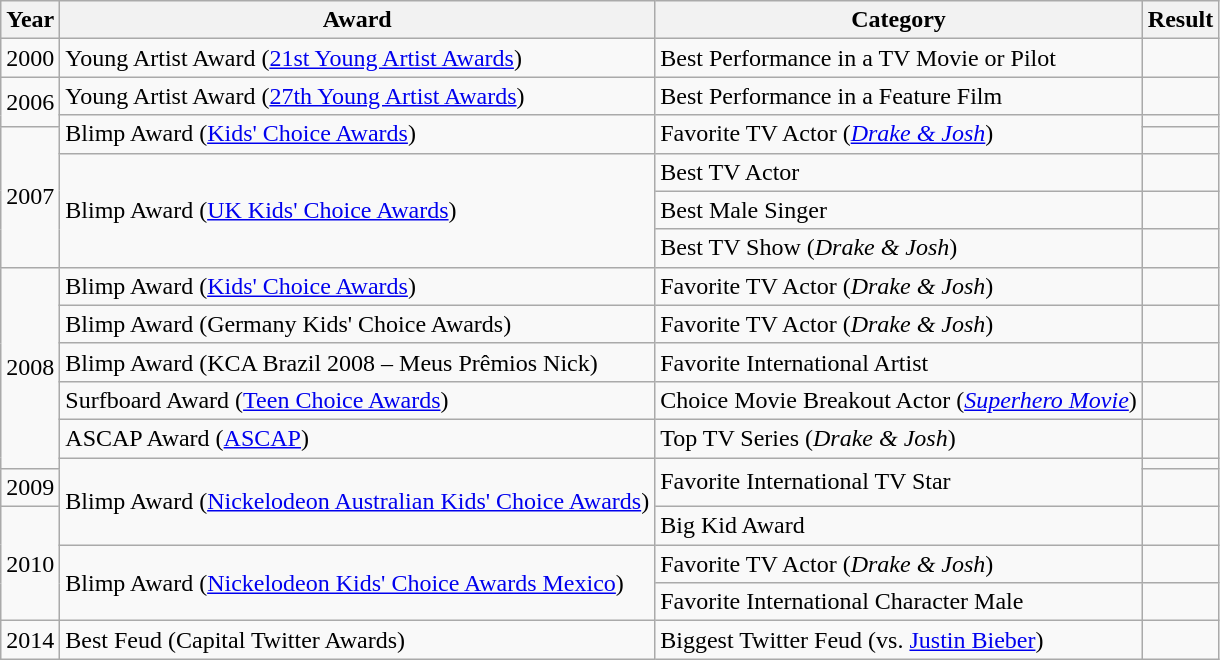<table class="wikitable">
<tr>
<th>Year</th>
<th>Award</th>
<th>Category</th>
<th>Result</th>
</tr>
<tr>
<td>2000</td>
<td>Young Artist Award (<a href='#'>21st Young Artist Awards</a>)</td>
<td>Best Performance in a TV Movie or Pilot</td>
<td></td>
</tr>
<tr>
<td rowspan="2">2006</td>
<td>Young Artist Award (<a href='#'>27th Young Artist Awards</a>)</td>
<td>Best Performance in a Feature Film</td>
<td></td>
</tr>
<tr>
<td rowspan=2>Blimp Award (<a href='#'>Kids' Choice Awards</a>)</td>
<td rowspan=2>Favorite TV Actor (<em><a href='#'>Drake & Josh</a></em>)</td>
<td></td>
</tr>
<tr>
<td rowspan="4">2007</td>
<td></td>
</tr>
<tr>
<td rowspan=3>Blimp Award (<a href='#'>UK Kids' Choice Awards</a>)</td>
<td>Best TV Actor</td>
<td></td>
</tr>
<tr>
<td>Best Male Singer</td>
<td></td>
</tr>
<tr>
<td>Best TV Show (<em>Drake & Josh</em>)</td>
<td></td>
</tr>
<tr>
<td rowspan="6">2008</td>
<td>Blimp Award (<a href='#'>Kids' Choice Awards</a>)</td>
<td>Favorite TV Actor (<em>Drake & Josh</em>)</td>
<td></td>
</tr>
<tr>
<td>Blimp Award (Germany Kids' Choice Awards)</td>
<td>Favorite TV Actor (<em>Drake & Josh</em>)</td>
<td></td>
</tr>
<tr>
<td>Blimp Award (KCA Brazil 2008 – Meus Prêmios Nick)</td>
<td>Favorite International Artist</td>
<td></td>
</tr>
<tr>
<td>Surfboard Award (<a href='#'>Teen Choice Awards</a>)</td>
<td>Choice Movie Breakout Actor (<em><a href='#'>Superhero Movie</a></em>)</td>
<td></td>
</tr>
<tr>
<td>ASCAP Award (<a href='#'>ASCAP</a>)</td>
<td>Top TV Series (<em>Drake & Josh</em>)</td>
<td></td>
</tr>
<tr>
<td rowspan=3>Blimp Award (<a href='#'>Nickelodeon Australian Kids' Choice Awards</a>)</td>
<td rowspan=2>Favorite International TV Star</td>
<td></td>
</tr>
<tr>
<td>2009</td>
<td></td>
</tr>
<tr>
<td rowspan=3>2010</td>
<td>Big Kid Award</td>
<td></td>
</tr>
<tr>
<td rowspan=2>Blimp Award (<a href='#'>Nickelodeon Kids' Choice Awards Mexico</a>)</td>
<td>Favorite TV Actor (<em>Drake & Josh</em>)</td>
<td></td>
</tr>
<tr>
<td>Favorite International Character Male</td>
<td></td>
</tr>
<tr>
<td>2014</td>
<td>Best Feud (Capital Twitter Awards)</td>
<td>Biggest Twitter Feud (vs. <a href='#'>Justin Bieber</a>)</td>
<td></td>
</tr>
</table>
